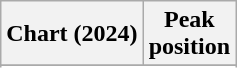<table class="wikitable sortable plainrowheaders" style="text-align:center">
<tr>
<th scope="col">Chart (2024)</th>
<th scope="col">Peak<br>position</th>
</tr>
<tr>
</tr>
<tr>
</tr>
</table>
